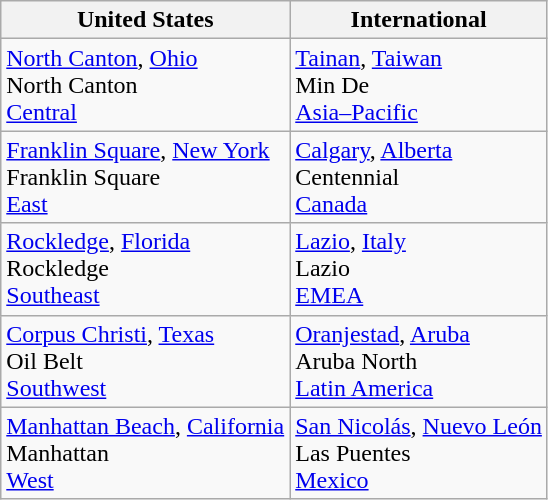<table class="wikitable">
<tr>
<th>United States</th>
<th>International</th>
</tr>
<tr>
<td> <a href='#'>North Canton</a>, <a href='#'>Ohio</a><br> North Canton <br><a href='#'>Central</a></td>
<td> <a href='#'>Tainan</a>, <a href='#'>Taiwan</a><br> Min De <br><a href='#'>Asia–Pacific</a></td>
</tr>
<tr>
<td> <a href='#'>Franklin Square</a>, <a href='#'>New York</a><br> Franklin Square <br><a href='#'>East</a></td>
<td> <a href='#'>Calgary</a>, <a href='#'>Alberta</a><br> Centennial <br><a href='#'>Canada</a></td>
</tr>
<tr>
<td> <a href='#'>Rockledge</a>, <a href='#'>Florida</a><br> Rockledge <br><a href='#'>Southeast</a></td>
<td> <a href='#'>Lazio</a>, <a href='#'>Italy</a><br> Lazio <br><a href='#'>EMEA</a></td>
</tr>
<tr>
<td> <a href='#'>Corpus Christi</a>, <a href='#'>Texas</a><br> Oil Belt <br><a href='#'>Southwest</a></td>
<td> <a href='#'>Oranjestad</a>, <a href='#'>Aruba</a><br> Aruba North <br><a href='#'>Latin America</a></td>
</tr>
<tr>
<td> <a href='#'>Manhattan Beach</a>, <a href='#'>California</a><br> Manhattan<br><a href='#'>West</a></td>
<td> <a href='#'>San Nicolás</a>, <a href='#'>Nuevo León</a><br> Las Puentes <br><a href='#'>Mexico</a></td>
</tr>
</table>
